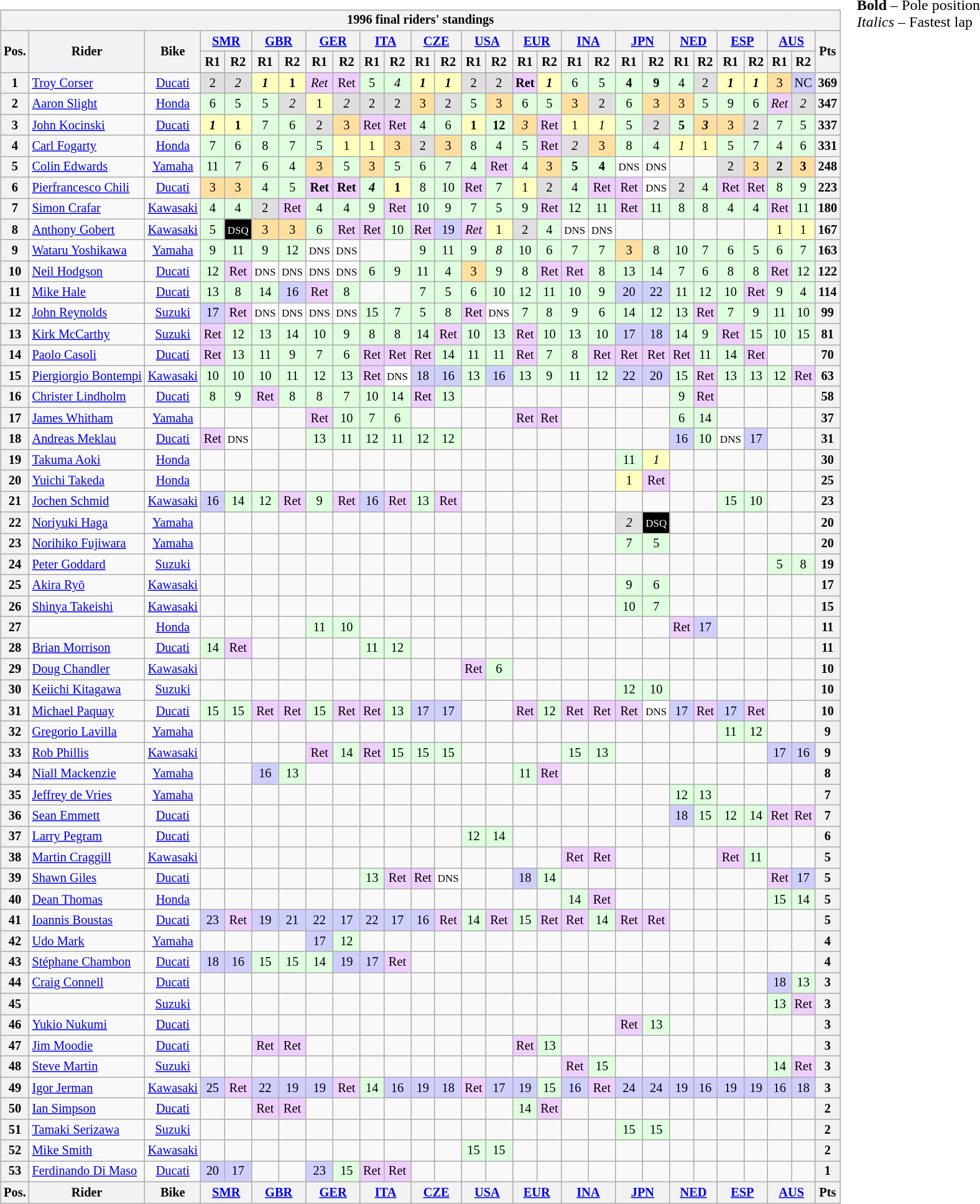<table>
<tr>
<td><br><table class="wikitable" style="font-size: 85%; text-align: center">
<tr>
<th colspan=34>1996 final riders' standings</th>
</tr>
<tr valign="top">
<th valign="middle" rowspan=2>Pos.</th>
<th valign="middle" rowspan=2>Rider</th>
<th valign="middle" rowspan=2>Bike</th>
<th colspan=2><a href='#'>SMR</a><br></th>
<th colspan=2><a href='#'>GBR</a><br></th>
<th colspan=2><a href='#'>GER</a><br></th>
<th colspan=2><a href='#'>ITA</a><br></th>
<th colspan=2><a href='#'>CZE</a><br></th>
<th colspan=2><a href='#'>USA</a><br></th>
<th colspan=2><a href='#'>EUR</a><br></th>
<th colspan=2><a href='#'>INA</a><br></th>
<th colspan=2><a href='#'>JPN</a><br></th>
<th colspan=2><a href='#'>NED</a><br></th>
<th colspan=2><a href='#'>ESP</a><br></th>
<th colspan=2><a href='#'>AUS</a><br></th>
<th valign="middle" rowspan=2>Pts</th>
</tr>
<tr>
<th>R1</th>
<th>R2</th>
<th>R1</th>
<th>R2</th>
<th>R1</th>
<th>R2</th>
<th>R1</th>
<th>R2</th>
<th>R1</th>
<th>R2</th>
<th>R1</th>
<th>R2</th>
<th>R1</th>
<th>R2</th>
<th>R1</th>
<th>R2</th>
<th>R1</th>
<th>R2</th>
<th>R1</th>
<th>R2</th>
<th>R1</th>
<th>R2</th>
<th>R1</th>
<th>R2</th>
</tr>
<tr>
<th>1</th>
<td align="left"> <a href='#'>Troy Corser</a></td>
<td><a href='#'>Ducati</a></td>
<td style="background:#dfdfdf;">2</td>
<td style="background:#dfdfdf;"><em>2</em></td>
<td style="background:#ffffbf;"><strong><em>1</em></strong></td>
<td style="background:#ffffbf;"><strong>1</strong></td>
<td style="background:#efcfff;"><em>Ret</em></td>
<td style="background:#efcfff;">Ret</td>
<td style="background:#dfffdf;">5</td>
<td style="background:#dfffdf;"><em>4</em></td>
<td style="background:#ffffbf;"><strong><em>1</em></strong></td>
<td style="background:#ffffbf;"><strong><em>1</em></strong></td>
<td style="background:#dfdfdf;">2</td>
<td style="background:#dfdfdf;">2</td>
<td style="background:#efcfff;"><strong>Ret</strong></td>
<td style="background:#ffffbf;"><strong><em>1</em></strong></td>
<td style="background:#dfffdf;">6</td>
<td style="background:#dfffdf;">5</td>
<td style="background:#dfffdf;"><strong>4</strong></td>
<td style="background:#dfffdf;"><strong>9</strong></td>
<td style="background:#dfffdf;">4</td>
<td style="background:#dfdfdf;">2</td>
<td style="background:#ffffbf;"><strong><em>1</em></strong></td>
<td style="background:#ffffbf;"><strong><em>1</em></strong></td>
<td style="background:#ffdf9f;">3</td>
<td style="background:#cfcfff;">NC</td>
<th>369</th>
</tr>
<tr>
<th>2</th>
<td align="left"> <a href='#'>Aaron Slight</a></td>
<td><a href='#'>Honda</a></td>
<td style="background:#dfffdf;">6</td>
<td style="background:#dfffdf;">5</td>
<td style="background:#dfffdf;">5</td>
<td style="background:#dfdfdf;"><em>2</em></td>
<td style="background:#ffffbf;">1</td>
<td style="background:#dfdfdf;"><em>2</em></td>
<td style="background:#dfdfdf;">2</td>
<td style="background:#dfdfdf;">2</td>
<td style="background:#ffdf9f;">3</td>
<td style="background:#dfdfdf;">2</td>
<td style="background:#dfffdf;">5</td>
<td style="background:#ffdf9f;">3</td>
<td style="background:#dfffdf;">6</td>
<td style="background:#dfffdf;">5</td>
<td style="background:#ffdf9f;">3</td>
<td style="background:#dfdfdf;">2</td>
<td style="background:#dfffdf;">6</td>
<td style="background:#ffdf9f;">3</td>
<td style="background:#ffdf9f;">3</td>
<td style="background:#dfffdf;">5</td>
<td style="background:#dfffdf;">9</td>
<td style="background:#dfffdf;">6</td>
<td style="background:#efcfff;"><em>Ret</em></td>
<td style="background:#dfdfdf;"><em>2</em></td>
<th>347</th>
</tr>
<tr>
<th>3</th>
<td align="left"> <a href='#'>John Kocinski</a></td>
<td><a href='#'>Ducati</a></td>
<td style="background:#ffffbf;"><strong><em>1</em></strong></td>
<td style="background:#ffffbf;"><strong>1</strong></td>
<td style="background:#dfffdf;">7</td>
<td style="background:#dfffdf;">6</td>
<td style="background:#dfdfdf;">2</td>
<td style="background:#ffdf9f;">3</td>
<td style="background:#efcfff;">Ret</td>
<td style="background:#efcfff;">Ret</td>
<td style="background:#dfffdf;">4</td>
<td style="background:#dfffdf;">6</td>
<td style="background:#ffffbf;"><strong>1</strong></td>
<td style="background:#dfffdf;"><strong>12</strong></td>
<td style="background:#ffdf9f;"><em>3</em></td>
<td style="background:#efcfff;">Ret</td>
<td style="background:#ffffbf;">1</td>
<td style="background:#ffffbf;"><em>1</em></td>
<td style="background:#dfffdf;">5</td>
<td style="background:#dfdfdf;">2</td>
<td style="background:#dfffdf;"><strong>5</strong></td>
<td style="background:#ffdf9f;"><strong><em>3</em></strong></td>
<td style="background:#ffdf9f;">3</td>
<td style="background:#dfdfdf;">2</td>
<td style="background:#dfffdf;">7</td>
<td style="background:#dfffdf;">5</td>
<th>337</th>
</tr>
<tr>
<th>4</th>
<td align="left"> <a href='#'>Carl Fogarty</a></td>
<td><a href='#'>Honda</a></td>
<td style="background:#dfffdf;">7</td>
<td style="background:#dfffdf;">6</td>
<td style="background:#dfffdf;">8</td>
<td style="background:#dfffdf;">7</td>
<td style="background:#dfffdf;">5</td>
<td style="background:#ffffbf;">1</td>
<td style="background:#ffffbf;">1</td>
<td style="background:#ffdf9f;">3</td>
<td style="background:#dfdfdf;">2</td>
<td style="background:#ffdf9f;">3</td>
<td style="background:#dfffdf;">8</td>
<td style="background:#dfffdf;">4</td>
<td style="background:#dfffdf;">5</td>
<td style="background:#efcfff;">Ret</td>
<td style="background:#dfdfdf;"><em>2</em></td>
<td style="background:#ffdf9f;">3</td>
<td style="background:#dfffdf;">8</td>
<td style="background:#dfffdf;">4</td>
<td style="background:#ffffbf;"><em>1</em></td>
<td style="background:#ffffbf;">1</td>
<td style="background:#dfffdf;">5</td>
<td style="background:#dfffdf;">7</td>
<td style="background:#dfffdf;">4</td>
<td style="background:#dfffdf;">6</td>
<th>331</th>
</tr>
<tr>
<th>5</th>
<td align="left"> <a href='#'>Colin Edwards</a></td>
<td><a href='#'>Yamaha</a></td>
<td style="background:#dfffdf;">11</td>
<td style="background:#dfffdf;">7</td>
<td style="background:#dfffdf;">6</td>
<td style="background:#dfffdf;">4</td>
<td style="background:#ffdf9f;">3</td>
<td style="background:#dfffdf;">5</td>
<td style="background:#ffdf9f;">3</td>
<td style="background:#dfffdf;">5</td>
<td style="background:#dfffdf;">6</td>
<td style="background:#dfffdf;">7</td>
<td style="background:#dfffdf;">4</td>
<td style="background:#efcfff;">Ret</td>
<td style="background:#dfffdf;">4</td>
<td style="background:#ffdf9f;">3</td>
<td style="background:#dfffdf;"><strong>5</strong></td>
<td style="background:#dfffdf;"><strong>4</strong></td>
<td style="background:#ffffff;"><small>DNS</small></td>
<td style="background:#ffffff;"><small>DNS</small></td>
<td></td>
<td></td>
<td style="background:#dfdfdf;">2</td>
<td style="background:#ffdf9f;">3</td>
<td style="background:#dfdfdf;"><strong>2</strong></td>
<td style="background:#ffdf9f;"><strong>3</strong></td>
<th>248</th>
</tr>
<tr>
<th>6</th>
<td align="left"> <a href='#'>Pierfrancesco Chili</a></td>
<td><a href='#'>Ducati</a></td>
<td style="background:#ffdf9f;">3</td>
<td style="background:#ffdf9f;">3</td>
<td style="background:#dfffdf;">4</td>
<td style="background:#dfffdf;">5</td>
<td style="background:#efcfff;"><strong>Ret</strong></td>
<td style="background:#efcfff;"><strong>Ret</strong></td>
<td style="background:#dfffdf;"><strong><em>4</em></strong></td>
<td style="background:#ffffbf;"><strong>1</strong></td>
<td style="background:#dfffdf;">8</td>
<td style="background:#dfffdf;">10</td>
<td style="background:#efcfff;">Ret</td>
<td style="background:#dfffdf;">7</td>
<td style="background:#ffffbf;">1</td>
<td style="background:#dfdfdf;">2</td>
<td style="background:#dfffdf;">4</td>
<td style="background:#efcfff;">Ret</td>
<td style="background:#efcfff;">Ret</td>
<td style="background:#ffffff;"><small>DNS</small></td>
<td style="background:#dfdfdf;">2</td>
<td style="background:#dfffdf;">4</td>
<td style="background:#efcfff;">Ret</td>
<td style="background:#efcfff;">Ret</td>
<td style="background:#dfffdf;">8</td>
<td style="background:#dfffdf;">9</td>
<th>223</th>
</tr>
<tr>
<th>7</th>
<td align="left"> <a href='#'>Simon Crafar</a></td>
<td><a href='#'>Kawasaki</a></td>
<td style="background:#dfffdf;">4</td>
<td style="background:#dfffdf;">4</td>
<td style="background:#dfdfdf;">2</td>
<td style="background:#efcfff;">Ret</td>
<td style="background:#dfffdf;">4</td>
<td style="background:#dfffdf;">4</td>
<td style="background:#dfffdf;">9</td>
<td style="background:#efcfff;">Ret</td>
<td style="background:#dfffdf;">10</td>
<td style="background:#dfffdf;">9</td>
<td style="background:#dfffdf;">7</td>
<td style="background:#dfffdf;">5</td>
<td style="background:#dfffdf;">9</td>
<td style="background:#efcfff;">Ret</td>
<td style="background:#dfffdf;">12</td>
<td style="background:#dfffdf;">11</td>
<td style="background:#efcfff;">Ret</td>
<td style="background:#dfffdf;">11</td>
<td style="background:#dfffdf;">8</td>
<td style="background:#dfffdf;">8</td>
<td style="background:#dfffdf;">4</td>
<td style="background:#dfffdf;">4</td>
<td style="background:#efcfff;">Ret</td>
<td style="background:#dfffdf;">11</td>
<th>180</th>
</tr>
<tr>
<th>8</th>
<td align="left"> <a href='#'>Anthony Gobert</a></td>
<td><a href='#'>Kawasaki</a></td>
<td style="background:#dfffdf;">5</td>
<td style="background:#000000; color:white"><small>DSQ</small></td>
<td style="background:#ffdf9f;">3</td>
<td style="background:#ffdf9f;">3</td>
<td style="background:#dfffdf;">6</td>
<td style="background:#efcfff;">Ret</td>
<td style="background:#efcfff;">Ret</td>
<td style="background:#dfffdf;">10</td>
<td style="background:#efcfff;">Ret</td>
<td style="background:#cfcfff;">19</td>
<td style="background:#efcfff;"><em>Ret</em></td>
<td style="background:#ffffbf;">1</td>
<td style="background:#dfdfdf;">2</td>
<td style="background:#dfffdf;">4</td>
<td style="background:#ffffff;"><small>DNS</small></td>
<td style="background:#ffffff;"><small>DNS</small></td>
<td></td>
<td></td>
<td></td>
<td></td>
<td></td>
<td></td>
<td style="background:#ffffbf;">1</td>
<td style="background:#ffffbf;">1</td>
<th>167</th>
</tr>
<tr>
<th>9</th>
<td align="left"> <a href='#'>Wataru Yoshikawa</a></td>
<td><a href='#'>Yamaha</a></td>
<td style="background:#dfffdf;">9</td>
<td style="background:#dfffdf;">11</td>
<td style="background:#dfffdf;">9</td>
<td style="background:#dfffdf;">12</td>
<td style="background:#ffffff;"><small>DNS</small></td>
<td style="background:#ffffff;"><small>DNS</small></td>
<td></td>
<td></td>
<td style="background:#dfffdf;">9</td>
<td style="background:#dfffdf;">11</td>
<td style="background:#dfffdf;">9</td>
<td style="background:#dfffdf;"><em>8</em></td>
<td style="background:#dfffdf;">10</td>
<td style="background:#dfffdf;">6</td>
<td style="background:#dfffdf;">7</td>
<td style="background:#dfffdf;">7</td>
<td style="background:#ffdf9f;">3</td>
<td style="background:#dfffdf;">8</td>
<td style="background:#dfffdf;">10</td>
<td style="background:#dfffdf;">7</td>
<td style="background:#dfffdf;">6</td>
<td style="background:#dfffdf;">5</td>
<td style="background:#dfffdf;">6</td>
<td style="background:#dfffdf;">7</td>
<th>163</th>
</tr>
<tr>
<th>10</th>
<td align="left"> <a href='#'>Neil Hodgson</a></td>
<td><a href='#'>Ducati</a></td>
<td style="background:#dfffdf;">12</td>
<td style="background:#efcfff;">Ret</td>
<td style="background:#ffffff;"><small>DNS</small></td>
<td style="background:#ffffff;"><small>DNS</small></td>
<td style="background:#ffffff;"><small>DNS</small></td>
<td style="background:#ffffff;"><small>DNS</small></td>
<td style="background:#dfffdf;">6</td>
<td style="background:#dfffdf;">9</td>
<td style="background:#dfffdf;">11</td>
<td style="background:#dfffdf;">4</td>
<td style="background:#ffdf9f;">3</td>
<td style="background:#dfffdf;">9</td>
<td style="background:#dfffdf;">8</td>
<td style="background:#efcfff;">Ret</td>
<td style="background:#efcfff;">Ret</td>
<td style="background:#dfffdf;">8</td>
<td style="background:#dfffdf;">13</td>
<td style="background:#dfffdf;">14</td>
<td style="background:#dfffdf;">7</td>
<td style="background:#dfffdf;">6</td>
<td style="background:#dfffdf;">8</td>
<td style="background:#dfffdf;">8</td>
<td style="background:#efcfff;">Ret</td>
<td style="background:#dfffdf;">12</td>
<th>122</th>
</tr>
<tr>
<th>11</th>
<td align="left"> <a href='#'>Mike Hale</a></td>
<td><a href='#'>Ducati</a></td>
<td style="background:#dfffdf;">13</td>
<td style="background:#dfffdf;">8</td>
<td style="background:#dfffdf;">14</td>
<td style="background:#cfcfff;">16</td>
<td style="background:#efcfff;">Ret</td>
<td style="background:#dfffdf;">8</td>
<td></td>
<td></td>
<td style="background:#dfffdf;">7</td>
<td style="background:#dfffdf;">5</td>
<td style="background:#dfffdf;">6</td>
<td style="background:#dfffdf;">10</td>
<td style="background:#dfffdf;">12</td>
<td style="background:#dfffdf;">11</td>
<td style="background:#dfffdf;">10</td>
<td style="background:#dfffdf;">9</td>
<td style="background:#cfcfff;">20</td>
<td style="background:#cfcfff;">22</td>
<td style="background:#dfffdf;">11</td>
<td style="background:#dfffdf;">12</td>
<td style="background:#dfffdf;">10</td>
<td style="background:#efcfff;">Ret</td>
<td style="background:#dfffdf;">9</td>
<td style="background:#dfffdf;">4</td>
<th>114</th>
</tr>
<tr>
<th>12</th>
<td align="left"> <a href='#'>John Reynolds</a></td>
<td><a href='#'>Suzuki</a></td>
<td style="background:#cfcfff;">17</td>
<td style="background:#efcfff;">Ret</td>
<td style="background:#ffffff;"><small>DNS</small></td>
<td style="background:#ffffff;"><small>DNS</small></td>
<td style="background:#ffffff;"><small>DNS</small></td>
<td style="background:#ffffff;"><small>DNS</small></td>
<td style="background:#dfffdf;">15</td>
<td style="background:#dfffdf;">7</td>
<td style="background:#dfffdf;">5</td>
<td style="background:#dfffdf;">8</td>
<td style="background:#efcfff;">Ret</td>
<td style="background:#ffffff;"><small>DNS</small></td>
<td style="background:#dfffdf;">7</td>
<td style="background:#dfffdf;">8</td>
<td style="background:#dfffdf;">9</td>
<td style="background:#dfffdf;">6</td>
<td style="background:#dfffdf;">14</td>
<td style="background:#dfffdf;">12</td>
<td style="background:#dfffdf;">13</td>
<td style="background:#efcfff;">Ret</td>
<td style="background:#dfffdf;">7</td>
<td style="background:#dfffdf;">9</td>
<td style="background:#dfffdf;">11</td>
<td style="background:#dfffdf;">10</td>
<th>99</th>
</tr>
<tr>
<th>13</th>
<td align="left"> <a href='#'>Kirk McCarthy</a></td>
<td><a href='#'>Suzuki</a></td>
<td style="background:#efcfff;">Ret</td>
<td style="background:#dfffdf;">12</td>
<td style="background:#dfffdf;">13</td>
<td style="background:#dfffdf;">14</td>
<td style="background:#dfffdf;">10</td>
<td style="background:#dfffdf;">9</td>
<td style="background:#dfffdf;">8</td>
<td style="background:#dfffdf;">8</td>
<td style="background:#dfffdf;">14</td>
<td style="background:#efcfff;">Ret</td>
<td style="background:#dfffdf;">10</td>
<td style="background:#dfffdf;">13</td>
<td style="background:#efcfff;">Ret</td>
<td style="background:#dfffdf;">10</td>
<td style="background:#dfffdf;">13</td>
<td style="background:#dfffdf;">10</td>
<td style="background:#cfcfff;">17</td>
<td style="background:#cfcfff;">18</td>
<td style="background:#dfffdf;">14</td>
<td style="background:#dfffdf;">9</td>
<td style="background:#efcfff;">Ret</td>
<td style="background:#dfffdf;">15</td>
<td style="background:#dfffdf;">10</td>
<td style="background:#dfffdf;">15</td>
<th>81</th>
</tr>
<tr>
<th>14</th>
<td align="left"> <a href='#'>Paolo Casoli</a></td>
<td><a href='#'>Ducati</a></td>
<td style="background:#efcfff;">Ret</td>
<td style="background:#dfffdf;">13</td>
<td style="background:#dfffdf;">11</td>
<td style="background:#dfffdf;">9</td>
<td style="background:#dfffdf;">7</td>
<td style="background:#dfffdf;">6</td>
<td style="background:#efcfff;">Ret</td>
<td style="background:#efcfff;">Ret</td>
<td style="background:#efcfff;">Ret</td>
<td style="background:#dfffdf;">14</td>
<td style="background:#dfffdf;">11</td>
<td style="background:#dfffdf;">11</td>
<td style="background:#efcfff;">Ret</td>
<td style="background:#dfffdf;">7</td>
<td style="background:#dfffdf;">8</td>
<td style="background:#efcfff;">Ret</td>
<td style="background:#efcfff;">Ret</td>
<td style="background:#efcfff;">Ret</td>
<td style="background:#efcfff;">Ret</td>
<td style="background:#dfffdf;">11</td>
<td style="background:#dfffdf;">14</td>
<td style="background:#efcfff;">Ret</td>
<td></td>
<td></td>
<th>70</th>
</tr>
<tr>
<th>15</th>
<td align="left"> <a href='#'>Piergiorgio Bontempi</a></td>
<td><a href='#'>Kawasaki</a></td>
<td style="background:#dfffdf;">10</td>
<td style="background:#dfffdf;">10</td>
<td style="background:#dfffdf;">10</td>
<td style="background:#dfffdf;">11</td>
<td style="background:#dfffdf;">12</td>
<td style="background:#dfffdf;">13</td>
<td style="background:#efcfff;">Ret</td>
<td style="background:#ffffff;"><small>DNS</small></td>
<td style="background:#cfcfff;">18</td>
<td style="background:#cfcfff;">16</td>
<td style="background:#dfffdf;">13</td>
<td style="background:#cfcfff;">16</td>
<td style="background:#dfffdf;">13</td>
<td style="background:#dfffdf;">9</td>
<td style="background:#dfffdf;">11</td>
<td style="background:#dfffdf;">12</td>
<td style="background:#cfcfff;">22</td>
<td style="background:#cfcfff;">20</td>
<td style="background:#dfffdf;">15</td>
<td style="background:#efcfff;">Ret</td>
<td style="background:#dfffdf;">13</td>
<td style="background:#dfffdf;">13</td>
<td style="background:#dfffdf;">12</td>
<td style="background:#efcfff;">Ret</td>
<th>63</th>
</tr>
<tr>
<th>16</th>
<td align="left"> <a href='#'>Christer Lindholm</a></td>
<td><a href='#'>Ducati</a></td>
<td style="background:#dfffdf;">8</td>
<td style="background:#dfffdf;">9</td>
<td style="background:#efcfff;">Ret</td>
<td style="background:#dfffdf;">8</td>
<td style="background:#dfffdf;">8</td>
<td style="background:#dfffdf;">7</td>
<td style="background:#dfffdf;">10</td>
<td style="background:#dfffdf;">14</td>
<td style="background:#efcfff;">Ret</td>
<td style="background:#dfffdf;">13</td>
<td></td>
<td></td>
<td></td>
<td></td>
<td></td>
<td></td>
<td></td>
<td></td>
<td style="background:#dfffdf;">9</td>
<td style="background:#efcfff;">Ret</td>
<td></td>
<td></td>
<td></td>
<td></td>
<th>58</th>
</tr>
<tr>
<th>17</th>
<td align="left"> <a href='#'>James Whitham</a></td>
<td><a href='#'>Yamaha</a></td>
<td></td>
<td></td>
<td></td>
<td></td>
<td style="background:#efcfff;">Ret</td>
<td style="background:#dfffdf;">10</td>
<td style="background:#dfffdf;">7</td>
<td style="background:#dfffdf;">6</td>
<td></td>
<td></td>
<td></td>
<td></td>
<td style="background:#efcfff;">Ret</td>
<td style="background:#efcfff;">Ret</td>
<td></td>
<td></td>
<td></td>
<td></td>
<td style="background:#dfffdf;">6</td>
<td style="background:#dfffdf;">14</td>
<td></td>
<td></td>
<td></td>
<td></td>
<th>37</th>
</tr>
<tr>
<th>18</th>
<td align="left"> <a href='#'>Andreas Meklau</a></td>
<td><a href='#'>Ducati</a></td>
<td style="background:#efcfff;">Ret</td>
<td style="background:#ffffff;"><small>DNS</small></td>
<td></td>
<td></td>
<td style="background:#dfffdf;">13</td>
<td style="background:#dfffdf;">11</td>
<td style="background:#dfffdf;">12</td>
<td style="background:#dfffdf;">11</td>
<td style="background:#dfffdf;">12</td>
<td style="background:#dfffdf;">12</td>
<td></td>
<td></td>
<td></td>
<td></td>
<td></td>
<td></td>
<td></td>
<td></td>
<td style="background:#cfcfff;">16</td>
<td style="background:#dfffdf;">10</td>
<td style="background:#ffffff;"><small>DNS</small></td>
<td style="background:#cfcfff;">17</td>
<td></td>
<td></td>
<th>31</th>
</tr>
<tr>
<th>19</th>
<td align="left"> <a href='#'>Takuma Aoki</a></td>
<td><a href='#'>Honda</a></td>
<td></td>
<td></td>
<td></td>
<td></td>
<td></td>
<td></td>
<td></td>
<td></td>
<td></td>
<td></td>
<td></td>
<td></td>
<td></td>
<td></td>
<td></td>
<td></td>
<td style="background:#dfffdf;">11</td>
<td style="background:#ffffbf;"><em>1</em></td>
<td></td>
<td></td>
<td></td>
<td></td>
<td></td>
<td></td>
<th>30</th>
</tr>
<tr>
<th>20</th>
<td align="left"> <a href='#'>Yuichi Takeda</a></td>
<td><a href='#'>Honda</a></td>
<td></td>
<td></td>
<td></td>
<td></td>
<td></td>
<td></td>
<td></td>
<td></td>
<td></td>
<td></td>
<td></td>
<td></td>
<td></td>
<td></td>
<td></td>
<td></td>
<td style="background:#ffffbf;">1</td>
<td style="background:#efcfff;">Ret</td>
<td></td>
<td></td>
<td></td>
<td></td>
<td></td>
<td></td>
<th>25</th>
</tr>
<tr>
<th>21</th>
<td align="left"> <a href='#'>Jochen Schmid</a></td>
<td><a href='#'>Kawasaki</a></td>
<td style="background:#cfcfff;">16</td>
<td style="background:#dfffdf;">14</td>
<td style="background:#dfffdf;">12</td>
<td style="background:#efcfff;">Ret</td>
<td style="background:#dfffdf;">9</td>
<td style="background:#efcfff;">Ret</td>
<td style="background:#cfcfff;">16</td>
<td style="background:#efcfff;">Ret</td>
<td style="background:#dfffdf;">13</td>
<td style="background:#efcfff;">Ret</td>
<td></td>
<td></td>
<td></td>
<td></td>
<td></td>
<td></td>
<td></td>
<td></td>
<td></td>
<td></td>
<td style="background:#dfffdf;">15</td>
<td style="background:#dfffdf;">10</td>
<td></td>
<td></td>
<th>23</th>
</tr>
<tr>
<th>22</th>
<td align="left"> <a href='#'>Noriyuki Haga</a></td>
<td><a href='#'>Yamaha</a></td>
<td></td>
<td></td>
<td></td>
<td></td>
<td></td>
<td></td>
<td></td>
<td></td>
<td></td>
<td></td>
<td></td>
<td></td>
<td></td>
<td></td>
<td></td>
<td></td>
<td style="background:#dfdfdf;"><em>2</em></td>
<td style="background:#000000; color:white"><small>DSQ</small></td>
<td></td>
<td></td>
<td></td>
<td></td>
<td></td>
<td></td>
<th>20</th>
</tr>
<tr>
<th>23</th>
<td align="left"> <a href='#'>Norihiko Fujiwara</a></td>
<td><a href='#'>Yamaha</a></td>
<td></td>
<td></td>
<td></td>
<td></td>
<td></td>
<td></td>
<td></td>
<td></td>
<td></td>
<td></td>
<td></td>
<td></td>
<td></td>
<td></td>
<td></td>
<td></td>
<td style="background:#dfffdf;">7</td>
<td style="background:#dfffdf;">5</td>
<td></td>
<td></td>
<td></td>
<td></td>
<td></td>
<td></td>
<th>20</th>
</tr>
<tr>
<th>24</th>
<td align="left"> <a href='#'>Peter Goddard</a></td>
<td><a href='#'>Suzuki</a></td>
<td></td>
<td></td>
<td></td>
<td></td>
<td></td>
<td></td>
<td></td>
<td></td>
<td></td>
<td></td>
<td></td>
<td></td>
<td></td>
<td></td>
<td></td>
<td></td>
<td></td>
<td></td>
<td></td>
<td></td>
<td></td>
<td></td>
<td style="background:#dfffdf;">5</td>
<td style="background:#dfffdf;">8</td>
<th>19</th>
</tr>
<tr>
<th>25</th>
<td align="left"> <a href='#'>Akira Ryō</a></td>
<td><a href='#'>Kawasaki</a></td>
<td></td>
<td></td>
<td></td>
<td></td>
<td></td>
<td></td>
<td></td>
<td></td>
<td></td>
<td></td>
<td></td>
<td></td>
<td></td>
<td></td>
<td></td>
<td></td>
<td style="background:#dfffdf;">9</td>
<td style="background:#dfffdf;">6</td>
<td></td>
<td></td>
<td></td>
<td></td>
<td></td>
<td></td>
<th>17</th>
</tr>
<tr>
<th>26</th>
<td align="left"> <a href='#'>Shinya Takeishi</a></td>
<td><a href='#'>Kawasaki</a></td>
<td></td>
<td></td>
<td></td>
<td></td>
<td></td>
<td></td>
<td></td>
<td></td>
<td></td>
<td></td>
<td></td>
<td></td>
<td></td>
<td></td>
<td></td>
<td></td>
<td style="background:#dfffdf;">10</td>
<td style="background:#dfffdf;">7</td>
<td></td>
<td></td>
<td></td>
<td></td>
<td></td>
<td></td>
<th>15</th>
</tr>
<tr>
<th>27</th>
<td align="left"></td>
<td><a href='#'>Honda</a></td>
<td></td>
<td></td>
<td></td>
<td></td>
<td style="background:#dfffdf;">11</td>
<td style="background:#dfffdf;">10</td>
<td></td>
<td></td>
<td></td>
<td></td>
<td></td>
<td></td>
<td></td>
<td></td>
<td></td>
<td></td>
<td></td>
<td></td>
<td style="background:#efcfff;">Ret</td>
<td style="background:#cfcfff;">17</td>
<td></td>
<td></td>
<td></td>
<td></td>
<th>11</th>
</tr>
<tr>
<th>28</th>
<td align="left"> <a href='#'>Brian Morrison</a></td>
<td><a href='#'>Ducati</a></td>
<td style="background:#dfffdf;">14</td>
<td style="background:#efcfff;">Ret</td>
<td></td>
<td></td>
<td></td>
<td></td>
<td style="background:#dfffdf;">11</td>
<td style="background:#dfffdf;">12</td>
<td></td>
<td></td>
<td></td>
<td></td>
<td></td>
<td></td>
<td></td>
<td></td>
<td></td>
<td></td>
<td></td>
<td></td>
<td></td>
<td></td>
<td></td>
<td></td>
<th>11</th>
</tr>
<tr>
<th>29</th>
<td align="left"> <a href='#'>Doug Chandler</a></td>
<td><a href='#'>Kawasaki</a></td>
<td></td>
<td></td>
<td></td>
<td></td>
<td></td>
<td></td>
<td></td>
<td></td>
<td></td>
<td></td>
<td style="background:#efcfff;">Ret</td>
<td style="background:#dfffdf;">6</td>
<td></td>
<td></td>
<td></td>
<td></td>
<td></td>
<td></td>
<td></td>
<td></td>
<td></td>
<td></td>
<td></td>
<td></td>
<th>10</th>
</tr>
<tr>
<th>30</th>
<td align="left"> <a href='#'>Keiichi Kitagawa</a></td>
<td><a href='#'>Suzuki</a></td>
<td></td>
<td></td>
<td></td>
<td></td>
<td></td>
<td></td>
<td></td>
<td></td>
<td></td>
<td></td>
<td></td>
<td></td>
<td></td>
<td></td>
<td></td>
<td></td>
<td style="background:#dfffdf;">12</td>
<td style="background:#dfffdf;">10</td>
<td></td>
<td></td>
<td></td>
<td></td>
<td></td>
<td></td>
<th>10</th>
</tr>
<tr>
<th>31</th>
<td align="left"> <a href='#'>Michael Paquay</a></td>
<td><a href='#'>Ducati</a></td>
<td style="background:#dfffdf;">15</td>
<td style="background:#dfffdf;">15</td>
<td style="background:#efcfff;">Ret</td>
<td style="background:#efcfff;">Ret</td>
<td style="background:#dfffdf;">15</td>
<td style="background:#efcfff;">Ret</td>
<td style="background:#efcfff;">Ret</td>
<td style="background:#dfffdf;">13</td>
<td style="background:#cfcfff;">17</td>
<td style="background:#cfcfff;">17</td>
<td></td>
<td></td>
<td style="background:#efcfff;">Ret</td>
<td style="background:#dfffdf;">12</td>
<td style="background:#efcfff;">Ret</td>
<td style="background:#efcfff;">Ret</td>
<td style="background:#efcfff;">Ret</td>
<td style="background:#ffffff;"><small>DNS</small></td>
<td style="background:#cfcfff;">17</td>
<td style="background:#efcfff;">Ret</td>
<td style="background:#cfcfff;">17</td>
<td style="background:#efcfff;">Ret</td>
<td></td>
<td></td>
<th>10</th>
</tr>
<tr>
<th>32</th>
<td align="left"> <a href='#'>Gregorio Lavilla</a></td>
<td><a href='#'>Yamaha</a></td>
<td></td>
<td></td>
<td></td>
<td></td>
<td></td>
<td></td>
<td></td>
<td></td>
<td></td>
<td></td>
<td></td>
<td></td>
<td></td>
<td></td>
<td></td>
<td></td>
<td></td>
<td></td>
<td></td>
<td></td>
<td style="background:#dfffdf;">11</td>
<td style="background:#dfffdf;">12</td>
<td></td>
<td></td>
<th>9</th>
</tr>
<tr>
<th>33</th>
<td align="left"> <a href='#'>Rob Phillis</a></td>
<td><a href='#'>Kawasaki</a></td>
<td></td>
<td></td>
<td></td>
<td></td>
<td style="background:#efcfff;">Ret</td>
<td style="background:#dfffdf;">14</td>
<td style="background:#efcfff;">Ret</td>
<td style="background:#dfffdf;">15</td>
<td style="background:#dfffdf;">15</td>
<td style="background:#dfffdf;">15</td>
<td></td>
<td></td>
<td></td>
<td></td>
<td style="background:#dfffdf;">15</td>
<td style="background:#dfffdf;">13</td>
<td></td>
<td></td>
<td></td>
<td></td>
<td></td>
<td></td>
<td style="background:#cfcfff;">17</td>
<td style="background:#cfcfff;">16</td>
<th>9</th>
</tr>
<tr>
<th>34</th>
<td align="left"> <a href='#'>Niall Mackenzie</a></td>
<td><a href='#'>Yamaha</a></td>
<td></td>
<td></td>
<td style="background:#cfcfff;">16</td>
<td style="background:#dfffdf;">13</td>
<td></td>
<td></td>
<td></td>
<td></td>
<td></td>
<td></td>
<td></td>
<td></td>
<td style="background:#dfffdf;">11</td>
<td style="background:#efcfff;">Ret</td>
<td></td>
<td></td>
<td></td>
<td></td>
<td></td>
<td></td>
<td></td>
<td></td>
<td></td>
<td></td>
<th>8</th>
</tr>
<tr>
<th>35</th>
<td align="left"> <a href='#'>Jeffrey de Vries</a></td>
<td><a href='#'>Yamaha</a></td>
<td></td>
<td></td>
<td></td>
<td></td>
<td></td>
<td></td>
<td></td>
<td></td>
<td></td>
<td></td>
<td></td>
<td></td>
<td></td>
<td></td>
<td></td>
<td></td>
<td></td>
<td></td>
<td style="background:#dfffdf;">12</td>
<td style="background:#dfffdf;">13</td>
<td></td>
<td></td>
<td></td>
<td></td>
<th>7</th>
</tr>
<tr>
<th>36</th>
<td align="left"> <a href='#'>Sean Emmett</a></td>
<td><a href='#'>Ducati</a></td>
<td></td>
<td></td>
<td></td>
<td></td>
<td></td>
<td></td>
<td></td>
<td></td>
<td></td>
<td></td>
<td></td>
<td></td>
<td></td>
<td></td>
<td></td>
<td></td>
<td></td>
<td></td>
<td style="background:#cfcfff;">18</td>
<td style="background:#dfffdf;">15</td>
<td style="background:#dfffdf;">12</td>
<td style="background:#dfffdf;">14</td>
<td style="background:#efcfff;">Ret</td>
<td style="background:#efcfff;">Ret</td>
<th>7</th>
</tr>
<tr>
<th>37</th>
<td align="left"> <a href='#'>Larry Pegram</a></td>
<td><a href='#'>Ducati</a></td>
<td></td>
<td></td>
<td></td>
<td></td>
<td></td>
<td></td>
<td></td>
<td></td>
<td></td>
<td></td>
<td style="background:#dfffdf;">12</td>
<td style="background:#dfffdf;">14</td>
<td></td>
<td></td>
<td></td>
<td></td>
<td></td>
<td></td>
<td></td>
<td></td>
<td></td>
<td></td>
<td></td>
<td></td>
<th>6</th>
</tr>
<tr>
<th>38</th>
<td align="left"> <a href='#'>Martin Craggill</a></td>
<td><a href='#'>Kawasaki</a></td>
<td></td>
<td></td>
<td></td>
<td></td>
<td></td>
<td></td>
<td></td>
<td></td>
<td></td>
<td></td>
<td></td>
<td></td>
<td></td>
<td></td>
<td style="background:#efcfff;">Ret</td>
<td style="background:#efcfff;">Ret</td>
<td></td>
<td></td>
<td></td>
<td></td>
<td style="background:#efcfff;">Ret</td>
<td style="background:#dfffdf;">11</td>
<td></td>
<td></td>
<th>5</th>
</tr>
<tr>
<th>39</th>
<td align="left"> <a href='#'>Shawn Giles</a></td>
<td><a href='#'>Ducati</a></td>
<td></td>
<td></td>
<td></td>
<td></td>
<td></td>
<td></td>
<td style="background:#dfffdf;">13</td>
<td style="background:#efcfff;">Ret</td>
<td style="background:#efcfff;">Ret</td>
<td style="background:#ffffff;"><small>DNS</small></td>
<td></td>
<td></td>
<td style="background:#cfcfff;">18</td>
<td style="background:#dfffdf;">14</td>
<td></td>
<td></td>
<td></td>
<td></td>
<td></td>
<td></td>
<td></td>
<td></td>
<td style="background:#efcfff;">Ret</td>
<td style="background:#cfcfff;">17</td>
<th>5</th>
</tr>
<tr>
<th>40</th>
<td align="left"> <a href='#'>Dean Thomas</a></td>
<td><a href='#'>Honda</a></td>
<td></td>
<td></td>
<td></td>
<td></td>
<td></td>
<td></td>
<td></td>
<td></td>
<td></td>
<td></td>
<td></td>
<td></td>
<td></td>
<td></td>
<td style="background:#dfffdf;">14</td>
<td style="background:#efcfff;">Ret</td>
<td></td>
<td></td>
<td></td>
<td></td>
<td></td>
<td></td>
<td style="background:#dfffdf;">15</td>
<td style="background:#dfffdf;">14</td>
<th>5</th>
</tr>
<tr>
<th>41</th>
<td align="left"> <a href='#'>Ioannis Boustas</a></td>
<td><a href='#'>Ducati</a></td>
<td style="background:#cfcfff;">23</td>
<td style="background:#efcfff;">Ret</td>
<td style="background:#cfcfff;">19</td>
<td style="background:#cfcfff;">21</td>
<td style="background:#cfcfff;">22</td>
<td style="background:#cfcfff;">17</td>
<td style="background:#cfcfff;">22</td>
<td style="background:#cfcfff;">17</td>
<td style="background:#cfcfff;">16</td>
<td style="background:#efcfff;">Ret</td>
<td style="background:#dfffdf;">14</td>
<td style="background:#efcfff;">Ret</td>
<td style="background:#dfffdf;">15</td>
<td style="background:#efcfff;">Ret</td>
<td style="background:#efcfff;">Ret</td>
<td style="background:#dfffdf;">14</td>
<td style="background:#efcfff;">Ret</td>
<td style="background:#efcfff;">Ret</td>
<td></td>
<td></td>
<td></td>
<td></td>
<td></td>
<td></td>
<th>5</th>
</tr>
<tr>
<th>42</th>
<td align="left"> <a href='#'>Udo Mark</a></td>
<td><a href='#'>Yamaha</a></td>
<td></td>
<td></td>
<td></td>
<td></td>
<td style="background:#cfcfff;">17</td>
<td style="background:#dfffdf;">12</td>
<td></td>
<td></td>
<td></td>
<td></td>
<td></td>
<td></td>
<td></td>
<td></td>
<td></td>
<td></td>
<td></td>
<td></td>
<td></td>
<td></td>
<td></td>
<td></td>
<td></td>
<td></td>
<th>4</th>
</tr>
<tr>
<th>43</th>
<td align="left"> <a href='#'>Stéphane Chambon</a></td>
<td><a href='#'>Ducati</a></td>
<td style="background:#cfcfff;">18</td>
<td style="background:#cfcfff;">16</td>
<td style="background:#dfffdf;">15</td>
<td style="background:#dfffdf;">15</td>
<td style="background:#dfffdf;">14</td>
<td style="background:#cfcfff;">19</td>
<td style="background:#cfcfff;">17</td>
<td style="background:#efcfff;">Ret</td>
<td></td>
<td></td>
<td></td>
<td></td>
<td></td>
<td></td>
<td></td>
<td></td>
<td></td>
<td></td>
<td></td>
<td></td>
<td></td>
<td></td>
<td></td>
<td></td>
<th>4</th>
</tr>
<tr>
<th>44</th>
<td align="left"> <a href='#'>Craig Connell</a></td>
<td><a href='#'>Ducati</a></td>
<td></td>
<td></td>
<td></td>
<td></td>
<td></td>
<td></td>
<td></td>
<td></td>
<td></td>
<td></td>
<td></td>
<td></td>
<td></td>
<td></td>
<td></td>
<td></td>
<td></td>
<td></td>
<td></td>
<td></td>
<td></td>
<td></td>
<td style="background:#cfcfff;">18</td>
<td style="background:#dfffdf;">13</td>
<th>3</th>
</tr>
<tr>
<th>45</th>
<td align="left"></td>
<td><a href='#'>Suzuki</a></td>
<td></td>
<td></td>
<td></td>
<td></td>
<td></td>
<td></td>
<td></td>
<td></td>
<td></td>
<td></td>
<td></td>
<td></td>
<td></td>
<td></td>
<td></td>
<td></td>
<td></td>
<td></td>
<td></td>
<td></td>
<td></td>
<td></td>
<td style="background:#dfffdf;">13</td>
<td style="background:#efcfff;">Ret</td>
<th>3</th>
</tr>
<tr>
<th>46</th>
<td align="left"> <a href='#'>Yukio Nukumi</a></td>
<td><a href='#'>Ducati</a></td>
<td></td>
<td></td>
<td></td>
<td></td>
<td></td>
<td></td>
<td></td>
<td></td>
<td></td>
<td></td>
<td></td>
<td></td>
<td></td>
<td></td>
<td></td>
<td></td>
<td style="background:#efcfff;">Ret</td>
<td style="background:#dfffdf;">13</td>
<td></td>
<td></td>
<td></td>
<td></td>
<td></td>
<td></td>
<th>3</th>
</tr>
<tr>
<th>47</th>
<td align="left"> <a href='#'>Jim Moodie</a></td>
<td><a href='#'>Ducati</a></td>
<td></td>
<td></td>
<td style="background:#efcfff;">Ret</td>
<td style="background:#efcfff;">Ret</td>
<td></td>
<td></td>
<td></td>
<td></td>
<td></td>
<td></td>
<td></td>
<td></td>
<td style="background:#efcfff;">Ret</td>
<td style="background:#dfffdf;">13</td>
<td></td>
<td></td>
<td></td>
<td></td>
<td></td>
<td></td>
<td></td>
<td></td>
<td></td>
<td></td>
<th>3</th>
</tr>
<tr>
<th>48</th>
<td align="left"> <a href='#'>Steve Martin</a></td>
<td><a href='#'>Suzuki</a></td>
<td></td>
<td></td>
<td></td>
<td></td>
<td></td>
<td></td>
<td></td>
<td></td>
<td></td>
<td></td>
<td></td>
<td></td>
<td></td>
<td></td>
<td style="background:#efcfff;">Ret</td>
<td style="background:#dfffdf;">15</td>
<td></td>
<td></td>
<td></td>
<td></td>
<td></td>
<td></td>
<td style="background:#dfffdf;">14</td>
<td style="background:#efcfff;">Ret</td>
<th>3</th>
</tr>
<tr>
<th>49</th>
<td align="left"> <a href='#'>Igor Jerman</a></td>
<td><a href='#'>Kawasaki</a></td>
<td style="background:#cfcfff;">25</td>
<td style="background:#efcfff;">Ret</td>
<td style="background:#cfcfff;">22</td>
<td style="background:#cfcfff;">19</td>
<td style="background:#cfcfff;">19</td>
<td style="background:#efcfff;">Ret</td>
<td style="background:#dfffdf;">14</td>
<td style="background:#cfcfff;">16</td>
<td style="background:#cfcfff;">19</td>
<td style="background:#cfcfff;">18</td>
<td style="background:#efcfff;">Ret</td>
<td style="background:#cfcfff;">17</td>
<td style="background:#cfcfff;">19</td>
<td style="background:#dfffdf;">15</td>
<td style="background:#cfcfff;">16</td>
<td style="background:#efcfff;">Ret</td>
<td style="background:#cfcfff;">24</td>
<td style="background:#cfcfff;">24</td>
<td style="background:#cfcfff;">19</td>
<td style="background:#cfcfff;">16</td>
<td style="background:#cfcfff;">19</td>
<td style="background:#cfcfff;">19</td>
<td style="background:#cfcfff;">16</td>
<td style="background:#cfcfff;">18</td>
<th>3</th>
</tr>
<tr>
<th>50</th>
<td align="left"> <a href='#'>Ian Simpson</a></td>
<td><a href='#'>Ducati</a></td>
<td></td>
<td></td>
<td style="background:#efcfff;">Ret</td>
<td style="background:#efcfff;">Ret</td>
<td></td>
<td></td>
<td></td>
<td></td>
<td></td>
<td></td>
<td></td>
<td></td>
<td style="background:#dfffdf;">14</td>
<td style="background:#efcfff;">Ret</td>
<td></td>
<td></td>
<td></td>
<td></td>
<td></td>
<td></td>
<td></td>
<td></td>
<td></td>
<td></td>
<th>2</th>
</tr>
<tr>
<th>51</th>
<td align="left"> <a href='#'>Tamaki Serizawa</a></td>
<td><a href='#'>Suzuki</a></td>
<td></td>
<td></td>
<td></td>
<td></td>
<td></td>
<td></td>
<td></td>
<td></td>
<td></td>
<td></td>
<td></td>
<td></td>
<td></td>
<td></td>
<td></td>
<td></td>
<td style="background:#dfffdf;">15</td>
<td style="background:#dfffdf;">15</td>
<td></td>
<td></td>
<td></td>
<td></td>
<td></td>
<td></td>
<th>2</th>
</tr>
<tr>
<th>52</th>
<td align="left"> <a href='#'>Mike Smith</a></td>
<td><a href='#'>Kawasaki</a></td>
<td></td>
<td></td>
<td></td>
<td></td>
<td></td>
<td></td>
<td></td>
<td></td>
<td></td>
<td></td>
<td style="background:#dfffdf;">15</td>
<td style="background:#dfffdf;">15</td>
<td></td>
<td></td>
<td></td>
<td></td>
<td></td>
<td></td>
<td></td>
<td></td>
<td></td>
<td></td>
<td></td>
<td></td>
<th>2</th>
</tr>
<tr>
<th>53</th>
<td align="left"> <a href='#'>Ferdinando Di Maso</a></td>
<td><a href='#'>Ducati</a></td>
<td style="background:#cfcfff;">20</td>
<td style="background:#cfcfff;">17</td>
<td></td>
<td></td>
<td style="background:#cfcfff;">23</td>
<td style="background:#dfffdf;">15</td>
<td style="background:#efcfff;">Ret</td>
<td style="background:#efcfff;">Ret</td>
<td></td>
<td></td>
<td></td>
<td></td>
<td></td>
<td></td>
<td></td>
<td></td>
<td></td>
<td></td>
<td></td>
<td></td>
<td></td>
<td></td>
<td></td>
<td></td>
<th>1</th>
</tr>
<tr valign="top">
<th valign="middle">Pos.</th>
<th valign="middle">Rider</th>
<th valign="middle">Bike</th>
<th colspan=2><a href='#'>SMR</a><br></th>
<th colspan=2><a href='#'>GBR</a><br></th>
<th colspan=2><a href='#'>GER</a><br></th>
<th colspan=2><a href='#'>ITA</a><br></th>
<th colspan=2><a href='#'>CZE</a><br></th>
<th colspan=2><a href='#'>USA</a><br></th>
<th colspan=2><a href='#'>EUR</a><br></th>
<th colspan=2><a href='#'>INA</a><br></th>
<th colspan=2><a href='#'>JPN</a><br></th>
<th colspan=2><a href='#'>NED</a><br></th>
<th colspan=2><a href='#'>ESP</a><br></th>
<th colspan=2><a href='#'>AUS</a><br></th>
<th valign="middle">Pts</th>
</tr>
</table>
</td>
<td valign="top"><br><span><strong>Bold</strong> – Pole position<br><em>Italics</em> – Fastest lap</span></td>
</tr>
</table>
